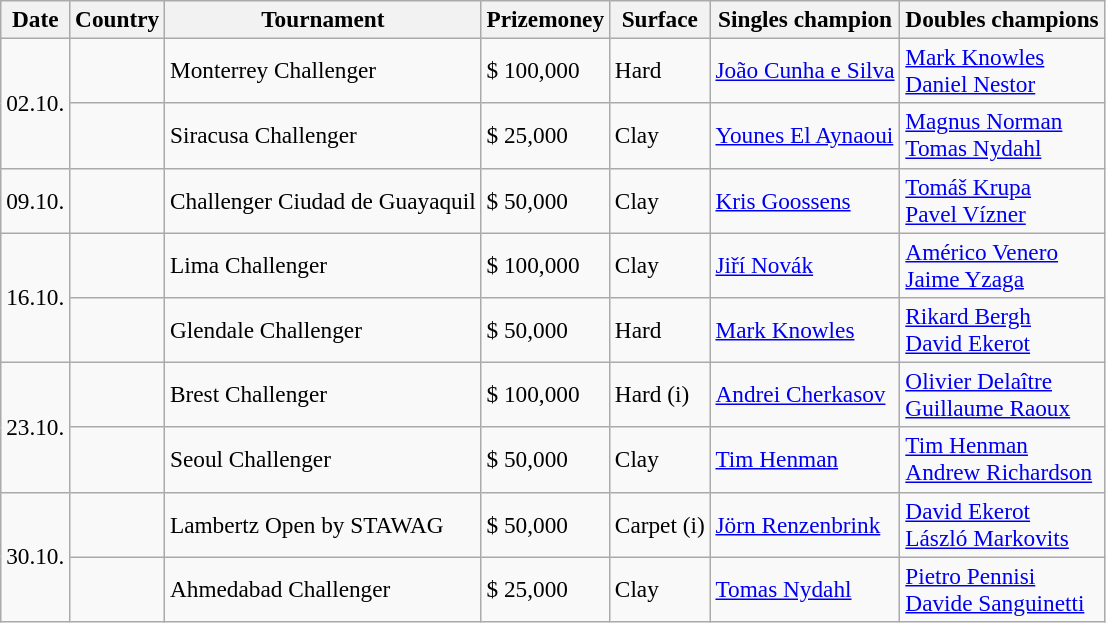<table class="sortable wikitable" style=font-size:97%>
<tr>
<th>Date</th>
<th>Country</th>
<th>Tournament</th>
<th>Prizemoney</th>
<th>Surface</th>
<th>Singles champion</th>
<th>Doubles champions</th>
</tr>
<tr>
<td rowspan="2">02.10.</td>
<td></td>
<td>Monterrey Challenger</td>
<td>$ 100,000</td>
<td>Hard</td>
<td> <a href='#'>João Cunha e Silva</a></td>
<td> <a href='#'>Mark Knowles</a><br> <a href='#'>Daniel Nestor</a></td>
</tr>
<tr>
<td></td>
<td>Siracusa Challenger</td>
<td>$ 25,000</td>
<td>Clay</td>
<td> <a href='#'>Younes El Aynaoui</a></td>
<td> <a href='#'>Magnus Norman</a><br> <a href='#'>Tomas Nydahl</a></td>
</tr>
<tr>
<td>09.10.</td>
<td></td>
<td>Challenger Ciudad de Guayaquil</td>
<td>$ 50,000</td>
<td>Clay</td>
<td> <a href='#'>Kris Goossens</a></td>
<td> <a href='#'>Tomáš Krupa</a><br> <a href='#'>Pavel Vízner</a></td>
</tr>
<tr>
<td rowspan="2">16.10.</td>
<td></td>
<td>Lima Challenger</td>
<td>$ 100,000</td>
<td>Clay</td>
<td> <a href='#'>Jiří Novák</a></td>
<td> <a href='#'>Américo Venero</a><br> <a href='#'>Jaime Yzaga</a></td>
</tr>
<tr>
<td></td>
<td>Glendale Challenger</td>
<td>$ 50,000</td>
<td>Hard</td>
<td> <a href='#'>Mark Knowles</a></td>
<td> <a href='#'>Rikard Bergh</a><br> <a href='#'>David Ekerot</a></td>
</tr>
<tr>
<td rowspan="2">23.10.</td>
<td></td>
<td>Brest Challenger</td>
<td>$ 100,000</td>
<td>Hard (i)</td>
<td> <a href='#'>Andrei Cherkasov</a></td>
<td> <a href='#'>Olivier Delaître</a><br> <a href='#'>Guillaume Raoux</a></td>
</tr>
<tr>
<td></td>
<td>Seoul Challenger</td>
<td>$ 50,000</td>
<td>Clay</td>
<td> <a href='#'>Tim Henman</a></td>
<td> <a href='#'>Tim Henman</a><br> <a href='#'>Andrew Richardson</a></td>
</tr>
<tr>
<td rowspan="2">30.10.</td>
<td></td>
<td>Lambertz Open by STAWAG</td>
<td>$ 50,000</td>
<td>Carpet (i)</td>
<td> <a href='#'>Jörn Renzenbrink</a></td>
<td> <a href='#'>David Ekerot</a><br> <a href='#'>László Markovits</a></td>
</tr>
<tr>
<td></td>
<td>Ahmedabad Challenger</td>
<td>$ 25,000</td>
<td>Clay</td>
<td> <a href='#'>Tomas Nydahl</a></td>
<td> <a href='#'>Pietro Pennisi</a><br> <a href='#'>Davide Sanguinetti</a></td>
</tr>
</table>
